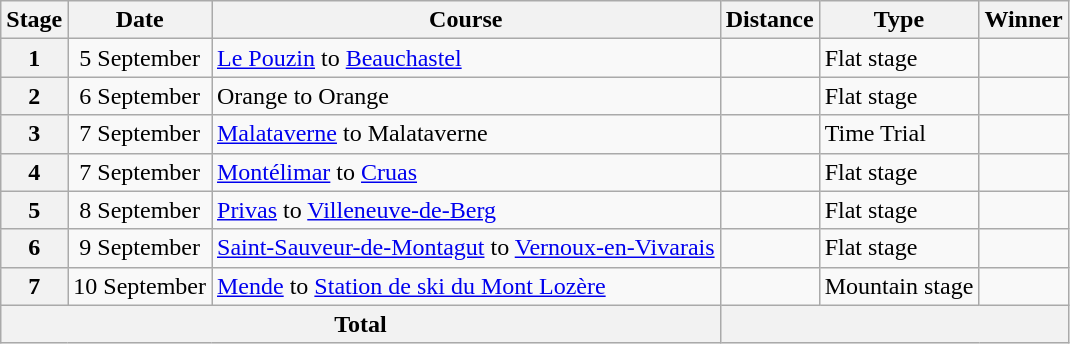<table class=wikitable>
<tr>
<th>Stage</th>
<th>Date</th>
<th>Course</th>
<th>Distance</th>
<th>Type</th>
<th>Winner</th>
</tr>
<tr>
<th align=center>1</th>
<td align=center>5 September</td>
<td><a href='#'>Le Pouzin</a> to <a href='#'>Beauchastel</a></td>
<td align=center></td>
<td>Flat stage</td>
<td></td>
</tr>
<tr>
<th align=center>2</th>
<td align=center>6 September</td>
<td>Orange to Orange</td>
<td align=center></td>
<td>Flat stage</td>
<td></td>
</tr>
<tr>
<th align=center>3</th>
<td align=center>7 September</td>
<td><a href='#'>Malataverne</a> to Malataverne</td>
<td align=center></td>
<td>Time Trial</td>
<td></td>
</tr>
<tr>
<th align=center>4</th>
<td align=center>7 September</td>
<td><a href='#'>Montélimar</a> to <a href='#'>Cruas</a></td>
<td align=center></td>
<td>Flat stage</td>
<td></td>
</tr>
<tr>
<th align=center>5</th>
<td align=center>8 September</td>
<td><a href='#'>Privas</a> to <a href='#'>Villeneuve-de-Berg</a></td>
<td align=center></td>
<td>Flat stage</td>
<td></td>
</tr>
<tr>
<th align=center>6</th>
<td align=center>9 September</td>
<td><a href='#'>Saint-Sauveur-de-Montagut</a> to <a href='#'>Vernoux-en-Vivarais</a></td>
<td align=center></td>
<td>Flat stage</td>
<td></td>
</tr>
<tr>
<th align=center>7</th>
<td align=center>10 September</td>
<td><a href='#'>Mende</a> to <a href='#'>Station de ski du Mont Lozère</a></td>
<td align=center></td>
<td>Mountain stage</td>
<td></td>
</tr>
<tr>
<th colspan=3>Total</th>
<th colspan=5></th>
</tr>
</table>
